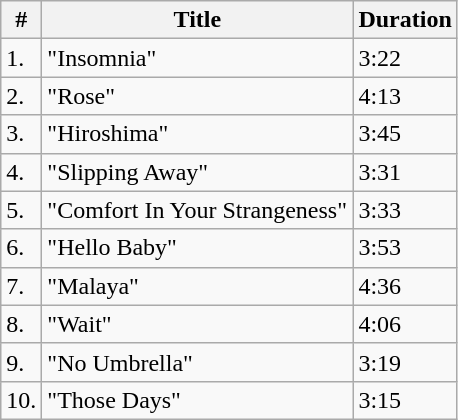<table class="wikitable">
<tr>
<th width="20">#</th>
<th width="200">Title</th>
<th>Duration</th>
</tr>
<tr>
<td>1.</td>
<td>"Insomnia"</td>
<td>3:22</td>
</tr>
<tr>
<td>2.</td>
<td>"Rose"</td>
<td>4:13</td>
</tr>
<tr>
<td>3.</td>
<td>"Hiroshima"</td>
<td>3:45</td>
</tr>
<tr>
<td>4.</td>
<td>"Slipping Away"</td>
<td>3:31</td>
</tr>
<tr>
<td>5.</td>
<td>"Comfort In Your Strangeness"</td>
<td>3:33</td>
</tr>
<tr>
<td>6.</td>
<td>"Hello Baby"</td>
<td>3:53</td>
</tr>
<tr>
<td>7.</td>
<td>"Malaya"</td>
<td>4:36</td>
</tr>
<tr>
<td>8.</td>
<td>"Wait"</td>
<td>4:06</td>
</tr>
<tr>
<td>9.</td>
<td>"No Umbrella"</td>
<td>3:19</td>
</tr>
<tr>
<td>10.</td>
<td>"Those Days"</td>
<td>3:15</td>
</tr>
</table>
